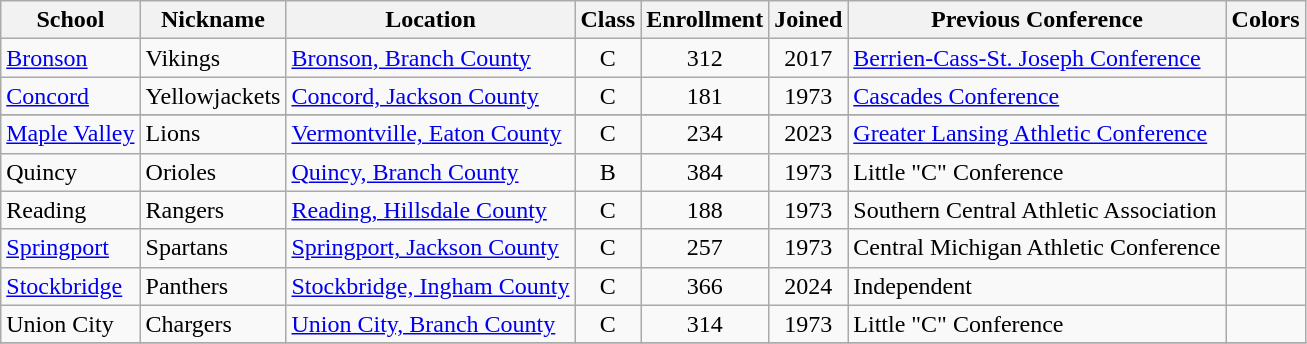<table class="wikitable sortable">
<tr>
<th>School</th>
<th>Nickname</th>
<th>Location</th>
<th>Class</th>
<th>Enrollment</th>
<th>Joined</th>
<th>Previous Conference</th>
<th class="unsortable" scope="col">Colors</th>
</tr>
<tr>
<td><a href='#'>Bronson</a></td>
<td>Vikings</td>
<td><a href='#'>Bronson, Branch County</a></td>
<td style="text-align:center;">C</td>
<td style="text-align:center;">312</td>
<td style="text-align:center;">2017</td>
<td><a href='#'>Berrien-Cass-St. Joseph Conference</a></td>
<td style="text-align:center;"></td>
</tr>
<tr>
<td><a href='#'>Concord</a></td>
<td>Yellowjackets</td>
<td><a href='#'>Concord, Jackson County</a></td>
<td style="text-align:center;">C</td>
<td style="text-align:center;">181</td>
<td style="text-align:center;">1973</td>
<td><a href='#'>Cascades Conference</a></td>
<td style="text-align:center;"></td>
</tr>
<tr bgcolor=#ffa0a0>
</tr>
<tr>
<td><a href='#'>Maple Valley</a></td>
<td>Lions</td>
<td><a href='#'>Vermontville, Eaton County</a></td>
<td style="text-align:center;">C</td>
<td style="text-align:center;">234</td>
<td style="text-align:center;">2023</td>
<td><a href='#'>Greater Lansing Athletic Conference</a></td>
<td style="text-align:center;"></td>
</tr>
<tr>
<td>Quincy</td>
<td>Orioles</td>
<td><a href='#'>Quincy, Branch County</a></td>
<td style="text-align:center;">B</td>
<td style="text-align:center;">384</td>
<td style="text-align:center;">1973</td>
<td>Little "C" Conference</td>
<td style="text-align:center;"></td>
</tr>
<tr>
<td>Reading</td>
<td>Rangers</td>
<td><a href='#'>Reading, Hillsdale County</a></td>
<td style="text-align:center;">C</td>
<td style="text-align:center;">188</td>
<td style="text-align:center;">1973</td>
<td>Southern Central Athletic Association</td>
<td style="text-align:center;"></td>
</tr>
<tr>
<td><a href='#'>Springport</a></td>
<td>Spartans</td>
<td><a href='#'>Springport, Jackson County</a></td>
<td style="text-align:center;">C</td>
<td style="text-align:center;">257</td>
<td style="text-align:center;">1973</td>
<td>Central Michigan Athletic Conference</td>
<td style="text-align:center;"></td>
</tr>
<tr>
<td><a href='#'>Stockbridge</a></td>
<td>Panthers</td>
<td><a href='#'>Stockbridge, Ingham County</a></td>
<td style="text-align:center;">C</td>
<td style="text-align:center;">366</td>
<td style="text-align:center;">2024</td>
<td>Independent</td>
<td style="text-align:center;"></td>
</tr>
<tr>
<td>Union City</td>
<td>Chargers</td>
<td><a href='#'>Union City, Branch County</a></td>
<td style="text-align:center;">C</td>
<td style="text-align:center;">314</td>
<td style="text-align:center;">1973</td>
<td>Little "C" Conference</td>
<td style="text-align:center;"></td>
</tr>
<tr>
</tr>
</table>
